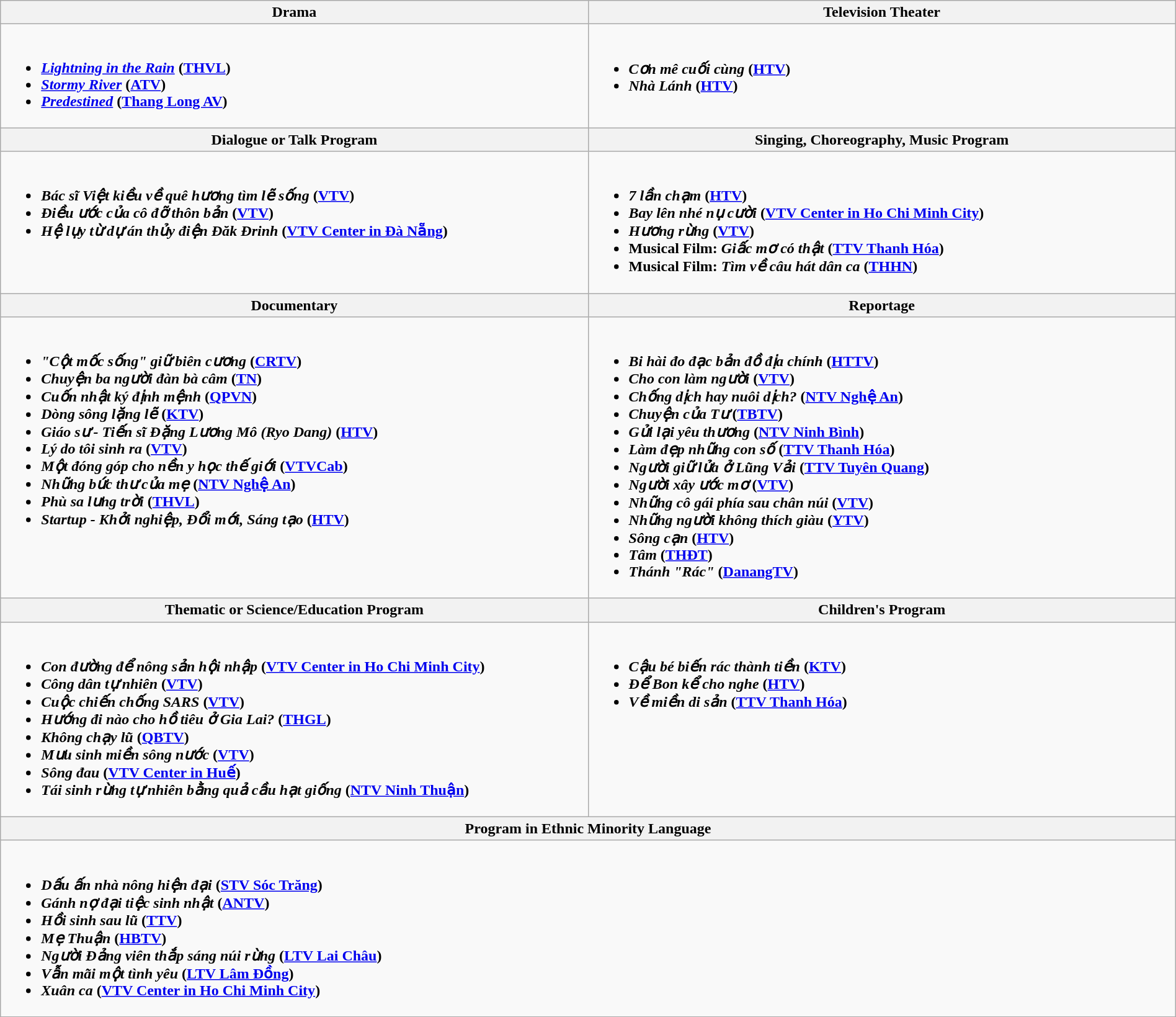<table class=wikitable style="width:100%">
<tr>
<th style="width:50%">Drama</th>
<th style="width:50%">Television Theater</th>
</tr>
<tr>
<td valign="top"><br><ul><li><strong><em><a href='#'>Lightning in the Rain</a></em></strong> <strong>(<a href='#'>THVL</a>)</strong></li><li><strong><em><a href='#'>Stormy River</a></em></strong> <strong>(<a href='#'>ATV</a>)</strong></li><li><strong><em><a href='#'>Predestined</a></em></strong> <strong>(<a href='#'>Thang Long AV</a>)</strong> </li></ul></td>
<td valign="top"><br><ul><li><strong><em>Cơn mê cuối cùng</em></strong> <strong>(<a href='#'>HTV</a>)</strong></li><li><strong><em>Nhà Lánh</em></strong> <strong>(<a href='#'>HTV</a>)</strong></li></ul></td>
</tr>
<tr>
<th>Dialogue or Talk Program</th>
<th>Singing, Choreography, Music Program</th>
</tr>
<tr>
<td valign="top"><br><ul><li><strong><em>Bác sĩ Việt kiều về quê hương tìm lẽ sống</em></strong> <strong>(<a href='#'>VTV</a>)</strong></li><li><strong><em>Điều ước của cô đỡ thôn bản</em></strong> <strong>(<a href='#'>VTV</a>)</strong></li><li><strong><em>Hệ lụy từ dự án thủy điện Đăk Đrinh</em></strong> <strong>(<a href='#'>VTV Center in Đà Nẵng</a>)</strong></li></ul></td>
<td valign="top"><br><ul><li><strong><em>7 lần chạm</em></strong> <strong>(<a href='#'>HTV</a>)</strong></li><li><strong><em>Bay lên nhé nụ cười</em></strong> <strong>(<a href='#'>VTV Center in Ho Chi Minh City</a>)</strong></li><li><strong><em>Hương rừng</em></strong> <strong>(<a href='#'>VTV</a>)</strong></li><li><strong>Musical Film:</strong> <strong><em>Giấc mơ có thật</em></strong> <strong>(<a href='#'>TTV Thanh Hóa</a>)</strong></li><li><strong>Musical Film:</strong> <strong><em>Tìm về câu hát dân ca</em></strong> <strong>(<a href='#'>THHN</a>)</strong></li></ul></td>
</tr>
<tr>
<th>Documentary</th>
<th>Reportage</th>
</tr>
<tr>
<td valign="top"><br><ul><li><strong><em>"Cột mốc sống" giữ biên cương</em></strong> <strong>(<a href='#'>CRTV</a>)</strong></li><li><strong><em>Chuyện ba người đàn bà câm</em></strong> <strong>(<a href='#'>TN</a>)</strong></li><li><strong><em>Cuốn nhật ký định mệnh</em></strong> <strong>(<a href='#'>QPVN</a>)</strong></li><li><strong><em>Dòng sông lặng lẽ</em></strong> <strong>(<a href='#'>KTV</a>)</strong></li><li><strong><em>Giáo sư - Tiến sĩ Đặng Lương Mô (Ryo Dang)</em></strong> <strong>(<a href='#'>HTV</a>)</strong></li><li><strong><em>Lý do tôi sinh ra</em></strong> <strong>(<a href='#'>VTV</a>)</strong></li><li><strong><em>Một đóng góp cho nền y học thế giới</em></strong> <strong>(<a href='#'>VTVCab</a>)</strong></li><li><strong><em>Những bức thư của mẹ</em></strong> <strong>(<a href='#'>NTV Nghệ An</a>)</strong></li><li><strong><em>Phù sa lưng trời</em></strong> <strong>(<a href='#'>THVL</a>)</strong></li><li><strong><em>Startup - Khởi nghiệp, Đổi mới, Sáng tạo</em></strong> <strong>(<a href='#'>HTV</a>)</strong> </li></ul></td>
<td valign="top"><br><ul><li><strong><em>Bi hài đo đạc bản đồ địa chính</em></strong> <strong>(<a href='#'>HTTV</a>)</strong></li><li><strong><em>Cho con làm người</em></strong> <strong>(<a href='#'>VTV</a>)</strong></li><li><strong><em>Chống dịch hay nuôi dịch?</em></strong> <strong>(<a href='#'>NTV Nghệ An</a>)</strong></li><li><strong><em>Chuyện của Tư</em></strong> <strong>(<a href='#'>TBTV</a>)</strong></li><li><strong><em>Gửi lại yêu thương</em></strong> <strong>(<a href='#'>NTV Ninh Bình</a>)</strong></li><li><strong><em>Làm đẹp những con số</em></strong> <strong>(<a href='#'>TTV Thanh Hóa</a>)</strong></li><li><strong><em>Người giữ lửa ở Lũng Vải</em></strong> <strong>(<a href='#'>TTV Tuyên Quang</a>)</strong></li><li><strong><em>Người xây ước mơ</em></strong> <strong>(<a href='#'>VTV</a>)</strong></li><li><strong><em>Những cô gái phía sau chân núi</em></strong> <strong>(<a href='#'>VTV</a>)</strong></li><li><strong><em>Những người không thích giàu</em></strong> <strong>(<a href='#'>YTV</a>)</strong></li><li><strong><em>Sông cạn</em></strong> <strong>(<a href='#'>HTV</a>)</strong></li><li><strong><em>Tâm</em></strong> <strong>(<a href='#'>THĐT</a>)</strong></li><li><strong><em>Thánh "Rác"</em></strong> <strong>(<a href='#'>DanangTV</a>)</strong></li></ul></td>
</tr>
<tr>
<th>Thematic or Science/Education Program</th>
<th>Children's Program</th>
</tr>
<tr>
<td valign="top"><br><ul><li><strong><em>Con đường để nông sản hội nhập</em></strong> <strong>(<a href='#'>VTV Center in Ho Chi Minh City</a>)</strong></li><li><strong><em>Công dân tự nhiên</em></strong> <strong>(<a href='#'>VTV</a>)</strong></li><li><strong><em>Cuộc chiến chống SARS</em></strong> <strong>(<a href='#'>VTV</a>)</strong></li><li><strong><em>Hướng đi nào cho hồ tiêu ở Gia Lai?</em></strong> <strong>(<a href='#'>THGL</a>)</strong></li><li><strong><em>Không chạy lũ</em></strong> <strong>(<a href='#'>QBTV</a>)</strong></li><li><strong><em>Mưu sinh miền sông nước</em></strong> <strong>(<a href='#'>VTV</a>)</strong></li><li><strong><em>Sông đau</em></strong> <strong>(<a href='#'>VTV Center in Huế</a>)</strong></li><li><strong><em>Tái sinh rừng tự nhiên bằng quả cầu hạt giống</em></strong> <strong>(<a href='#'>NTV Ninh Thuận</a>)</strong></li></ul></td>
<td valign="top"><br><ul><li><strong><em>Cậu bé biến rác thành tiền</em></strong> <strong>(<a href='#'>KTV</a>)</strong></li><li><strong><em>Để Bon kể cho nghe</em></strong> <strong>(<a href='#'>HTV</a>)</strong></li><li><strong><em>Về miền di sản</em></strong> <strong>(<a href='#'>TTV Thanh Hóa</a>)</strong></li></ul></td>
</tr>
<tr>
<th colspan=2>Program in Ethnic Minority Language</th>
</tr>
<tr>
<td colspan=2 valign="top"><br><ul><li><strong><em>Dấu ấn nhà nông hiện đại</em></strong> <strong>(<a href='#'>STV Sóc Trăng</a>)</strong></li><li><strong><em>Gánh nợ đại tiệc sinh nhật</em></strong> <strong>(<a href='#'>ANTV</a>)</strong></li><li><strong><em>Hồi sinh sau lũ</em></strong> <strong>(<a href='#'>TTV</a>)</strong></li><li><strong><em>Mẹ Thuận</em></strong> <strong>(<a href='#'>HBTV</a>)</strong></li><li><strong><em>Người Đảng viên thắp sáng núi rừng</em></strong> <strong>(<a href='#'>LTV Lai Châu</a>)</strong></li><li><strong><em>Vẫn mãi một tình yêu</em></strong> <strong>(<a href='#'>LTV Lâm Đồng</a>)</strong></li><li><strong><em>Xuân ca</em></strong> <strong>(<a href='#'>VTV Center in Ho Chi Minh City</a>)</strong></li></ul></td>
</tr>
</table>
